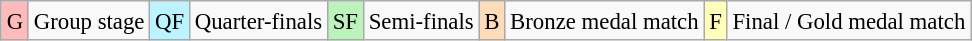<table class="wikitable" style="margin:0.5em auto; font-size:95%; line-height:1.25em; text-align:center">
<tr>
<td bgcolor="#FFBBBB">G</td>
<td>Group stage</td>
<td bgcolor="#BBF3FF">QF</td>
<td>Quarter-finals</td>
<td bgcolor="#BBF3BB">SF</td>
<td>Semi-finals</td>
<td bgcolor="#FEDCBA">B</td>
<td>Bronze medal match</td>
<td bgcolor="#FFFFBB">F</td>
<td>Final / Gold medal match</td>
</tr>
</table>
